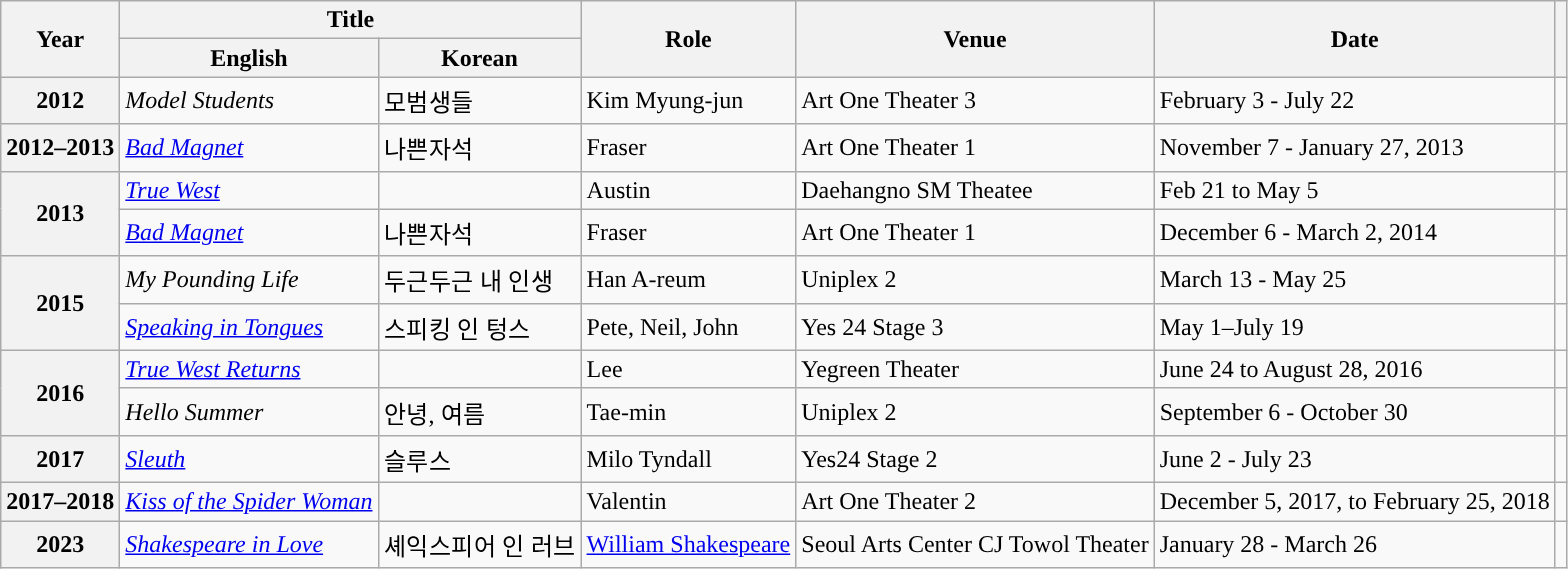<table class="wikitable sortable plainrowheaders" style="text-align:left; font-size:100%;">
<tr>
<th scope="col" rowspan="2">Year</th>
<th scope="col" colspan="2">Title</th>
<th scope="col" rowspan="2">Role</th>
<th scope="col" rowspan="2" class="unsortable">Venue</th>
<th scope="col" rowspan="2">Date</th>
<th rowspan="2" scope="col" class="unsortable"></th>
</tr>
<tr>
<th>English</th>
<th>Korean</th>
</tr>
<tr>
<th rowspan="1" scope="row">2012</th>
<td><em>Model Students</em></td>
<td>모범생들</td>
<td>Kim Myung-jun</td>
<td>Art One Theater 3</td>
<td>February 3 - July 22</td>
<td></td>
</tr>
<tr>
<th rowspan="1" scope="row">2012–2013</th>
<td><em><a href='#'>Bad Magnet</a></em></td>
<td>나쁜자석</td>
<td>Fraser</td>
<td>Art One Theater 1</td>
<td>November 7 - January 27, 2013</td>
<td></td>
</tr>
<tr>
<th rowspan="2" scope="row">2013</th>
<td><em><a href='#'>True West</a></em></td>
<td></td>
<td>Austin</td>
<td>Daehangno SM Theatee</td>
<td>Feb 21 to May 5</td>
<td style="text-align:center;"></td>
</tr>
<tr>
<td><em><a href='#'>Bad Magnet</a></em></td>
<td>나쁜자석</td>
<td>Fraser</td>
<td>Art One Theater 1</td>
<td>December 6 - March 2, 2014</td>
<td></td>
</tr>
<tr>
<th rowspan="2" scope="row">2015</th>
<td><em>My Pounding Life</em></td>
<td>두근두근 내 인생</td>
<td>Han A-reum</td>
<td>Uniplex 2</td>
<td>March 13 - May 25</td>
<td></td>
</tr>
<tr>
<td><em><a href='#'>Speaking in Tongues</a></em></td>
<td>스피킹 인 텅스</td>
<td>Pete, Neil, John</td>
<td>Yes 24 Stage 3</td>
<td>May 1–July 19</td>
<td></td>
</tr>
<tr>
<th rowspan="2" scope="row">2016</th>
<td><em><a href='#'>True West Returns</a></em></td>
<td></td>
<td>Lee</td>
<td>Yegreen Theater</td>
<td>June 24 to August 28, 2016</td>
<td style="text-align:center;"></td>
</tr>
<tr>
<td><em>Hello Summer</em></td>
<td>안녕, 여름</td>
<td>Tae-min</td>
<td>Uniplex 2</td>
<td>September 6 - October 30</td>
<td></td>
</tr>
<tr>
<th scope="row">2017</th>
<td><em><a href='#'>Sleuth</a></em></td>
<td>슬루스</td>
<td>Milo Tyndall</td>
<td>Yes24 Stage 2</td>
<td>June 2 - July 23</td>
<td></td>
</tr>
<tr>
<th scope="row">2017–2018</th>
<td><em><a href='#'>Kiss of the Spider Woman</a></em></td>
<td></td>
<td>Valentin</td>
<td>Art One Theater 2</td>
<td>December 5, 2017, to February 25, 2018</td>
<td style="text-align:center;"></td>
</tr>
<tr>
<th scope="row">2023</th>
<td><em><a href='#'>Shakespeare in Love</a></em></td>
<td>셰익스피어 인 러브</td>
<td><a href='#'>William Shakespeare</a></td>
<td>Seoul Arts Center CJ Towol Theater</td>
<td>January 28 - March 26</td>
<td></td>
</tr>
</table>
